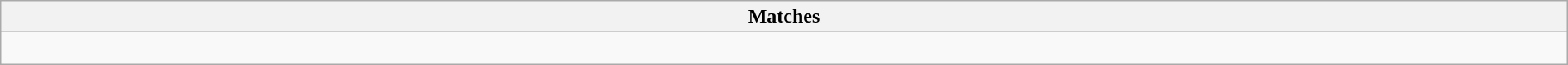<table class="wikitable collapsible collapsed" style="width:100%;">
<tr>
<th>Matches</th>
</tr>
<tr>
<td><br></td>
</tr>
</table>
